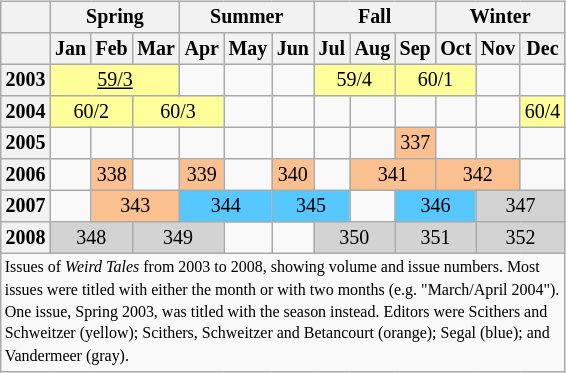<table class="wikitable" style="font-size: 10pt; width:300px; line-height: 11pt; margin-right: 2em; text-align: center; float: left">
<tr>
<th></th>
<th colspan="3">Spring</th>
<th colspan="3">Summer</th>
<th colspan="3">Fall</th>
<th colspan="3">Winter</th>
</tr>
<tr>
<th></th>
<th>Jan</th>
<th>Feb</th>
<th>Mar</th>
<th>Apr</th>
<th>May</th>
<th>Jun</th>
<th>Jul</th>
<th>Aug</th>
<th>Sep</th>
<th>Oct</th>
<th>Nov</th>
<th>Dec</th>
</tr>
<tr>
<th>2003</th>
<td colspan="3" style="background:#ff9;"><u>59/3</u></td>
<td></td>
<td></td>
<td></td>
<td colspan="2" style="background:#ff9;">59/4</td>
<td colspan="2" style="background:#ff9;">60/1</td>
<td></td>
<td></td>
</tr>
<tr>
<th>2004</th>
<td colspan="2" style="background:#ff9;">60/2</td>
<td colspan="2" style="background:#ff9;">60/3</td>
<td></td>
<td></td>
<td></td>
<td></td>
<td></td>
<td></td>
<td></td>
<td style="background:#ff9;">60/4</td>
</tr>
<tr>
<th>2005</th>
<td></td>
<td></td>
<td></td>
<td></td>
<td></td>
<td></td>
<td></td>
<td></td>
<td style="background:#fac090;">337</td>
<td></td>
<td></td>
<td></td>
</tr>
<tr>
<th>2006</th>
<td></td>
<td style="background:#fac090;">338</td>
<td></td>
<td style="background:#fac090;">339</td>
<td></td>
<td style="background:#fac090;">340</td>
<td></td>
<td colspan="2" style="background:#fac090;">341</td>
<td colspan="2" style="background:#fac090;">342</td>
<td></td>
</tr>
<tr>
<th>2007</th>
<td></td>
<td colspan="2" style="background:#fac090;">343</td>
<td colspan="2" style="background:#57c7ff;">344</td>
<td colspan="2" style="background:#57c7ff;">345</td>
<td></td>
<td colspan="2" style="background:#57c7ff;">346</td>
<td colspan="2" style="background:#d3d3d3;">347</td>
</tr>
<tr>
<th>2008</th>
<td colspan="2" style="background:#d3d3d3;">348</td>
<td colspan="2" style="background:#d3d3d3;">349</td>
<td></td>
<td></td>
<td colspan="2" style="background:#d3d3d3;">350</td>
<td colspan="2" style="background:#d3d3d3;">351</td>
<td colspan="2" style="background:#d3d3d3;">352</td>
</tr>
<tr>
<td colspan="13" style=" width:100%; font-size: 8pt; text-align:left">Issues of <em>Weird Tales</em> from 2003 to 2008, showing volume and issue numbers. Most issues were titled with either the month or with two months (e.g. "March/April 2004").  One issue, Spring 2003, was titled with the season instead.  Editors were Scithers and Schweitzer (yellow); Scithers, Schweitzer and Betancourt (orange); Segal (blue); and Vandermeer (gray).</td>
</tr>
</table>
